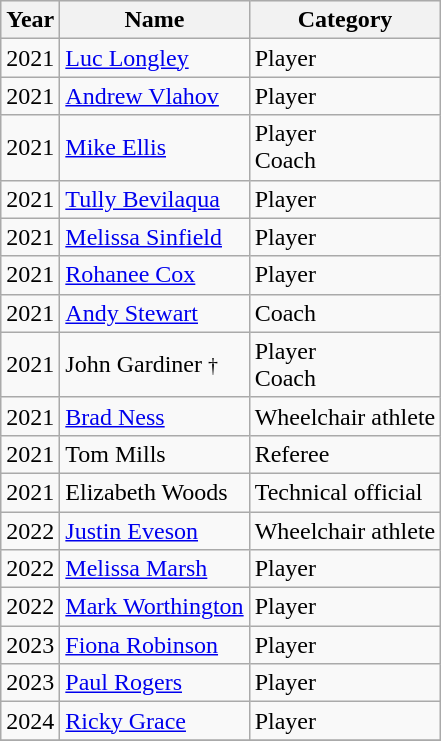<table class="wikitable plainrowheaders sortable">
<tr bgcolor=#efefef>
<th scope="col">Year</th>
<th scope="col">Name</th>
<th scope="col">Category</th>
</tr>
<tr>
<td>2021</td>
<td><a href='#'>Luc Longley</a></td>
<td>Player</td>
</tr>
<tr>
<td>2021</td>
<td><a href='#'>Andrew Vlahov</a></td>
<td>Player</td>
</tr>
<tr>
<td>2021</td>
<td><a href='#'>Mike Ellis</a></td>
<td>Player<br>Coach</td>
</tr>
<tr>
<td>2021</td>
<td><a href='#'>Tully Bevilaqua</a></td>
<td>Player</td>
</tr>
<tr>
<td>2021</td>
<td><a href='#'>Melissa Sinfield</a></td>
<td>Player</td>
</tr>
<tr>
<td>2021</td>
<td><a href='#'>Rohanee Cox</a></td>
<td>Player</td>
</tr>
<tr>
<td>2021</td>
<td><a href='#'>Andy Stewart</a></td>
<td>Coach</td>
</tr>
<tr>
<td>2021</td>
<td>John Gardiner <small>†</small></td>
<td>Player<br>Coach</td>
</tr>
<tr>
<td>2021</td>
<td><a href='#'>Brad Ness</a></td>
<td>Wheelchair athlete</td>
</tr>
<tr>
<td>2021</td>
<td>Tom Mills</td>
<td>Referee</td>
</tr>
<tr>
<td>2021</td>
<td>Elizabeth Woods</td>
<td>Technical official</td>
</tr>
<tr>
<td>2022</td>
<td><a href='#'>Justin Eveson</a></td>
<td>Wheelchair athlete</td>
</tr>
<tr>
<td>2022</td>
<td><a href='#'>Melissa Marsh</a></td>
<td>Player</td>
</tr>
<tr>
<td>2022</td>
<td><a href='#'>Mark Worthington</a></td>
<td>Player</td>
</tr>
<tr>
<td>2023</td>
<td><a href='#'>Fiona Robinson</a></td>
<td>Player</td>
</tr>
<tr>
<td>2023</td>
<td><a href='#'>Paul Rogers</a></td>
<td>Player</td>
</tr>
<tr>
<td>2024</td>
<td><a href='#'>Ricky Grace</a></td>
<td>Player</td>
</tr>
<tr>
</tr>
</table>
